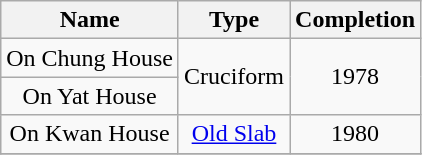<table class="wikitable" style="text-align: center">
<tr>
<th>Name</th>
<th>Type</th>
<th>Completion</th>
</tr>
<tr>
<td>On Chung House</td>
<td rowspan="2">Cruciform</td>
<td rowspan="2">1978</td>
</tr>
<tr>
<td>On Yat House</td>
</tr>
<tr>
<td>On Kwan House</td>
<td rowspan="1"><a href='#'>Old Slab</a></td>
<td rowspan="1">1980</td>
</tr>
<tr>
</tr>
</table>
